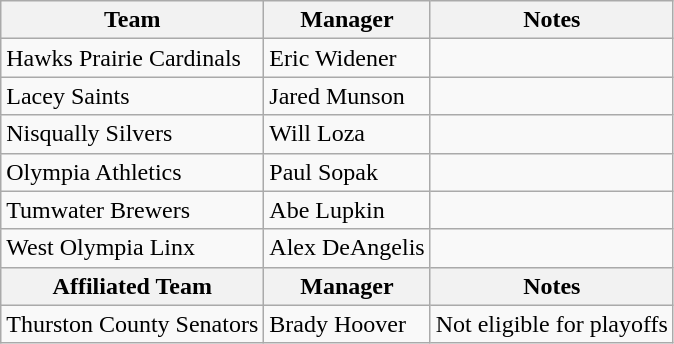<table class="wikitable">
<tr>
<th>Team</th>
<th>Manager</th>
<th>Notes</th>
</tr>
<tr>
<td>Hawks Prairie Cardinals</td>
<td>Eric Widener</td>
<td></td>
</tr>
<tr>
<td>Lacey Saints</td>
<td>Jared Munson</td>
<td></td>
</tr>
<tr>
<td>Nisqually Silvers</td>
<td>Will Loza</td>
<td></td>
</tr>
<tr>
<td>Olympia Athletics</td>
<td>Paul Sopak</td>
<td></td>
</tr>
<tr>
<td>Tumwater Brewers</td>
<td>Abe Lupkin</td>
<td></td>
</tr>
<tr>
<td>West Olympia Linx</td>
<td>Alex DeAngelis</td>
<td></td>
</tr>
<tr>
<th>Affiliated Team</th>
<th>Manager</th>
<th>Notes</th>
</tr>
<tr>
<td>Thurston County Senators</td>
<td>Brady Hoover</td>
<td>Not eligible for playoffs</td>
</tr>
</table>
